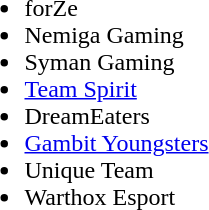<table cellspacing="30">
<tr>
<td><br><ul><li>forZe </li><li>Nemiga Gaming </li><li>Syman Gaming </li><li><a href='#'>Team Spirit</a> </li><li>DreamEaters </li><li><a href='#'>Gambit Youngsters</a> </li><li>Unique Team </li><li>Warthox Esport </li></ul></td>
</tr>
<tr>
</tr>
</table>
